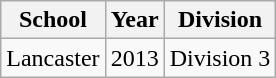<table class="wikitable">
<tr>
<th>School</th>
<th>Year</th>
<th>Division</th>
</tr>
<tr>
<td>Lancaster</td>
<td>2013</td>
<td>Division  3</td>
</tr>
</table>
